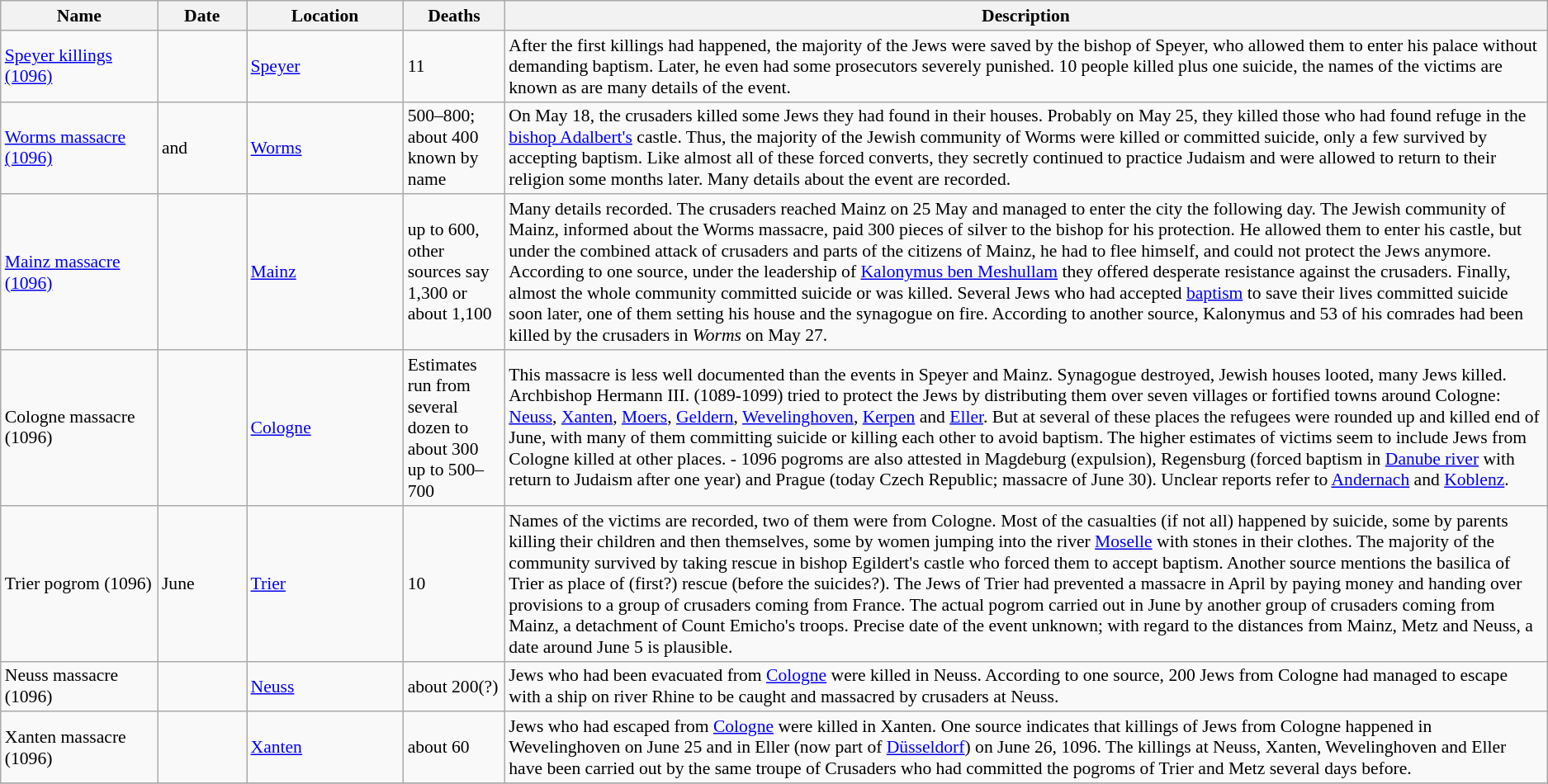<table class="sortable wikitable" style="font-size:90%;">
<tr>
<th style="width:120px;">Name</th>
<th style="width:65px;">Date</th>
<th style="width:120px;">Location</th>
<th style="width:75px;">Deaths</th>
<th class="unsortable">Description</th>
</tr>
<tr>
<td><a href='#'>Speyer killings (1096)</a></td>
<td></td>
<td><a href='#'>Speyer</a></td>
<td>11</td>
<td>After the first killings had happened, the majority of the Jews were saved by the bishop of Speyer, who allowed them to enter his palace without demanding baptism. Later, he even had some prosecutors severely punished. 10 people killed plus one suicide, the names of the victims are known as are many details of the event.</td>
</tr>
<tr>
<td><a href='#'>Worms massacre (1096)</a></td>
<td> and </td>
<td><a href='#'>Worms</a></td>
<td>500–800; about 400 known by name</td>
<td>On May 18, the crusaders killed some Jews they had found in their houses. Probably on May 25, they killed those who had found refuge in the <a href='#'>bishop Adalbert's</a> castle. Thus, the majority of the Jewish community of Worms were killed or committed suicide, only a few survived by accepting baptism. Like almost all of these forced converts, they secretly continued to practice Judaism and were allowed to return to their religion some months later. Many details about the event are recorded.</td>
</tr>
<tr>
<td><a href='#'>Mainz massacre (1096)</a></td>
<td></td>
<td><a href='#'>Mainz</a></td>
<td>up to 600, other sources say 1,300 or about 1,100</td>
<td>Many details recorded. The crusaders reached Mainz on 25 May and managed to enter the city the following day. The Jewish community of Mainz, informed about the Worms massacre, paid 300 pieces of silver to the bishop for his protection. He allowed them to enter his castle, but under the combined attack of crusaders and parts of the citizens of Mainz, he had to flee himself, and could not protect the Jews anymore. According to one source, under the leadership of <a href='#'>Kalonymus ben Meshullam</a> they offered desperate resistance against the crusaders. Finally, almost the whole community committed suicide or was killed. Several Jews who had accepted <a href='#'>baptism</a> to save their lives committed suicide soon later, one of them setting his house and the synagogue on fire. According to another source, Kalonymus and 53 of his comrades had been killed by the crusaders in <em>Worms</em> on May 27.</td>
</tr>
<tr>
<td>Cologne massacre (1096)</td>
<td></td>
<td><a href='#'>Cologne</a></td>
<td>Estimates run from several dozen to about 300 up to 500–700</td>
<td>This massacre is less well documented than the events in Speyer and Mainz. Synagogue destroyed, Jewish houses looted, many Jews killed. Archbishop Hermann III. (1089-1099) tried to protect the Jews by distributing them over seven villages or fortified towns around Cologne: <a href='#'>Neuss</a>, <a href='#'>Xanten</a>, <a href='#'>Moers</a>, <a href='#'>Geldern</a>, <a href='#'>Wevelinghoven</a>, <a href='#'>Kerpen</a> and <a href='#'>Eller</a>. But at several of these places the refugees were rounded up and killed end of June, with many of them committing suicide or killing each other to avoid baptism. The higher estimates of victims seem to include Jews from Cologne killed at other places. - 1096 pogroms are also attested in Magdeburg (expulsion), Regensburg (forced baptism in <a href='#'>Danube river</a> with return to Judaism after one year) and Prague (today Czech Republic; massacre of June 30). Unclear reports refer to <a href='#'>Andernach</a> and <a href='#'>Koblenz</a>.</td>
</tr>
<tr>
<td>Trier pogrom (1096)</td>
<td>June </td>
<td><a href='#'>Trier</a></td>
<td>10</td>
<td>Names of the victims are recorded, two of them were from Cologne. Most of the casualties (if not all) happened by suicide, some by parents killing their children and then themselves, some by women jumping into the river <a href='#'>Moselle</a> with stones in their clothes. The majority of the community survived by taking rescue in bishop Egildert's castle who forced them to accept baptism. Another source mentions the basilica of Trier as place of (first?) rescue (before the suicides?). The Jews of Trier had prevented a massacre in April by paying money and handing over provisions to a group of crusaders coming from France. The actual pogrom carried out in June by another group of crusaders coming from Mainz, a detachment of Count Emicho's troops. Precise date of the event unknown; with regard to the distances from Mainz, Metz and Neuss, a date around June 5 is plausible.</td>
</tr>
<tr>
<td>Neuss massacre (1096)</td>
<td></td>
<td><a href='#'>Neuss</a></td>
<td>about 200(?)</td>
<td>Jews who had been evacuated from <a href='#'>Cologne</a> were killed in Neuss. According to one source, 200 Jews from Cologne had managed to escape with a ship on river Rhine to be caught and massacred by crusaders at Neuss.</td>
</tr>
<tr>
<td>Xanten massacre (1096)</td>
<td></td>
<td><a href='#'>Xanten</a></td>
<td>about 60</td>
<td>Jews who had escaped from <a href='#'>Cologne</a> were killed in Xanten. One source indicates that killings of Jews from Cologne happened in Wevelinghoven on June 25 and in Eller (now part of <a href='#'>Düsseldorf</a>) on June 26, 1096. The killings at Neuss, Xanten, Wevelinghoven and Eller  have been carried out by the same troupe of Crusaders who had committed the pogroms of Trier and Metz several days before.</td>
</tr>
<tr>
</tr>
</table>
